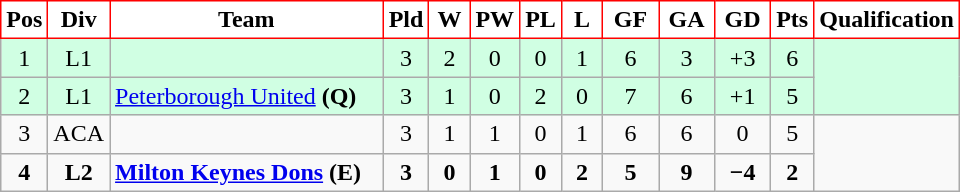<table class="wikitable" style="text-align: center;">
<tr>
<th width=20 style="background:#FFFFFF; color:black; border:1px solid red;">Pos</th>
<th width=20 style="background:#FFFFFF; color:black; border:1px solid red;">Div</th>
<th width=175 style="background:#FFFFFF; color:black; border:1px solid red;">Team</th>
<th width=20 style="background:#FFFFFF; color:black; border:1px solid red;">Pld</th>
<th width=20 style="background:#FFFFFF; color:black; border:1px solid red;">W</th>
<th width=20 style="background:#FFFFFF; color:black; border:1px solid red;">PW</th>
<th width=20 style="background:#FFFFFF; color:black; border:1px solid red;">PL</th>
<th width=20 style="background:#FFFFFF; color:black; border:1px solid red;">L</th>
<th width=30 style="background:#FFFFFF; color:black; border:1px solid red;">GF</th>
<th width=30 style="background:#FFFFFF; color:black; border:1px solid red;">GA</th>
<th width=30 style="background:#FFFFFF; color:black; border:1px solid red;">GD</th>
<th width=20 style="background:#FFFFFF; color:black; border:1px solid red;">Pts</th>
<th width=20 style="background:#FFFFFF; color:black; border:1px solid red;">Qualification</th>
</tr>
<tr bgcolor = "#d0ffe3">
<td>1</td>
<td>L1</td>
<td align=left></td>
<td>3</td>
<td>2</td>
<td>0</td>
<td>0</td>
<td>1</td>
<td>6</td>
<td>3</td>
<td>+3</td>
<td>6</td>
<td rowspan="2"></td>
</tr>
<tr bgcolor = "#d0ffe3">
<td>2</td>
<td>L1</td>
<td align=left><a href='#'>Peterborough United</a> <strong>(Q)</strong></td>
<td>3</td>
<td>1</td>
<td>0</td>
<td>2</td>
<td>0</td>
<td>7</td>
<td>6</td>
<td>+1</td>
<td>5</td>
</tr>
<tr>
<td>3</td>
<td>ACA</td>
<td align=left></td>
<td>3</td>
<td>1</td>
<td>1</td>
<td>0</td>
<td>1</td>
<td>6</td>
<td>6</td>
<td>0</td>
<td>5</td>
<td rowspan="2"> </td>
</tr>
<tr>
<td><strong>4</strong></td>
<td><strong>L2</strong></td>
<td align=left><strong><a href='#'>Milton Keynes Dons</a></strong> <strong>(E)</strong></td>
<td><strong>3</strong></td>
<td><strong>0</strong></td>
<td><strong>1</strong></td>
<td><strong>0</strong></td>
<td><strong>2</strong></td>
<td><strong>5</strong></td>
<td><strong>9</strong></td>
<td><strong>−4</strong></td>
<td><strong>2</strong></td>
</tr>
</table>
